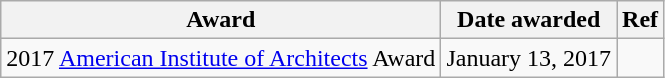<table class="wikitable sortable" style="text-align:center">
<tr>
<th>Award</th>
<th>Date awarded</th>
<th>Ref</th>
</tr>
<tr>
<td>2017 <a href='#'>American Institute of Architects</a> Award</td>
<td>January 13, 2017</td>
<td></td>
</tr>
</table>
